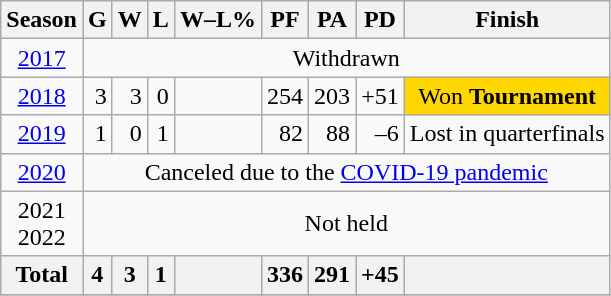<table class="wikitable"  style="text-align:right; font-size:100%;">
<tr>
<th>Season</th>
<th data-sort-type="number">G</th>
<th data-sort-type="number">W</th>
<th data-sort-type="number">L</th>
<th data-sort-type="number">W–L%</th>
<th data-sort-type="number">PF</th>
<th data-sort-type="number">PA</th>
<th data-sort-type="number">PD</th>
<th>Finish</th>
</tr>
<tr>
<td align="center"><a href='#'>2017</a></td>
<td colspan=8 align="center">Withdrawn</td>
</tr>
<tr>
<td align="center"><a href='#'>2018</a></td>
<td>3</td>
<td>3</td>
<td>0</td>
<td></td>
<td>254</td>
<td>203</td>
<td>+51</td>
<td align="center" style="background:gold;">Won <strong>Tournament</strong></td>
</tr>
<tr>
<td align="center"><a href='#'>2019</a></td>
<td>1</td>
<td>0</td>
<td>1</td>
<td></td>
<td>82</td>
<td>88</td>
<td>–6</td>
<td>Lost in quarterfinals</td>
</tr>
<tr>
<td align="center"><a href='#'>2020</a></td>
<td colspan=8 align="center">Canceled due to the <a href='#'>COVID-19 pandemic</a></td>
</tr>
<tr>
<td align="center">2021<br>2022</td>
<td colspan=8 align="center">Not held</td>
</tr>
<tr>
<th>Total</th>
<th>4</th>
<th>3</th>
<th>1</th>
<th></th>
<th>336</th>
<th>291</th>
<th>+45</th>
<th></th>
</tr>
<tr>
</tr>
</table>
